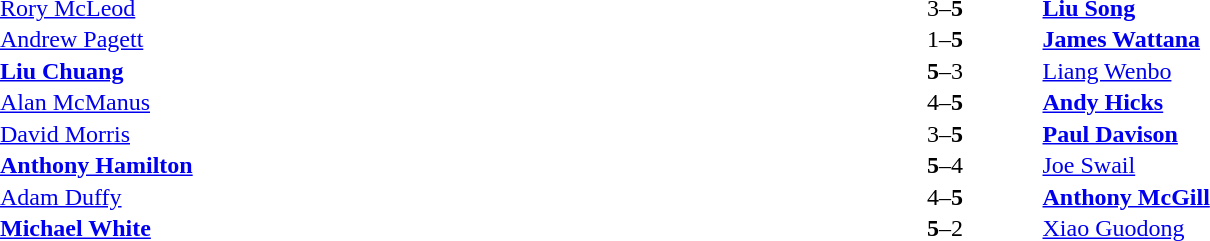<table width="100%" cellspacing="1">
<tr>
<th width=45%></th>
<th width=10%></th>
<th width=45%></th>
</tr>
<tr>
<td> <a href='#'>Rory McLeod</a></td>
<td align=center>3–<strong>5</strong></td>
<td> <strong><a href='#'>Liu Song</a></strong></td>
</tr>
<tr>
<td> <a href='#'>Andrew Pagett</a></td>
<td align=center>1–<strong>5</strong></td>
<td> <strong><a href='#'>James Wattana</a></strong></td>
</tr>
<tr>
<td> <strong><a href='#'>Liu Chuang</a></strong></td>
<td align=center><strong>5</strong>–3</td>
<td> <a href='#'>Liang Wenbo</a></td>
</tr>
<tr>
<td> <a href='#'>Alan McManus</a></td>
<td align=center>4–<strong>5</strong></td>
<td> <strong><a href='#'>Andy Hicks</a></strong></td>
</tr>
<tr>
<td> <a href='#'>David Morris</a></td>
<td align=center>3–<strong>5</strong></td>
<td> <strong><a href='#'>Paul Davison</a></strong></td>
</tr>
<tr>
<td> <strong><a href='#'>Anthony Hamilton</a></strong></td>
<td align=center><strong>5</strong>–4</td>
<td> <a href='#'>Joe Swail</a></td>
</tr>
<tr>
<td> <a href='#'>Adam Duffy</a></td>
<td align=center>4–<strong>5</strong></td>
<td> <strong><a href='#'>Anthony McGill</a></strong></td>
</tr>
<tr>
<td> <strong><a href='#'>Michael White</a></strong></td>
<td align=center><strong>5</strong>–2</td>
<td> <a href='#'>Xiao Guodong</a></td>
</tr>
</table>
